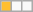<table class=wikitable style="font-size: 95%; text-align:center">
<tr>
<td bgcolor=ffbf2f></td>
<td></td>
<td></td>
</tr>
</table>
